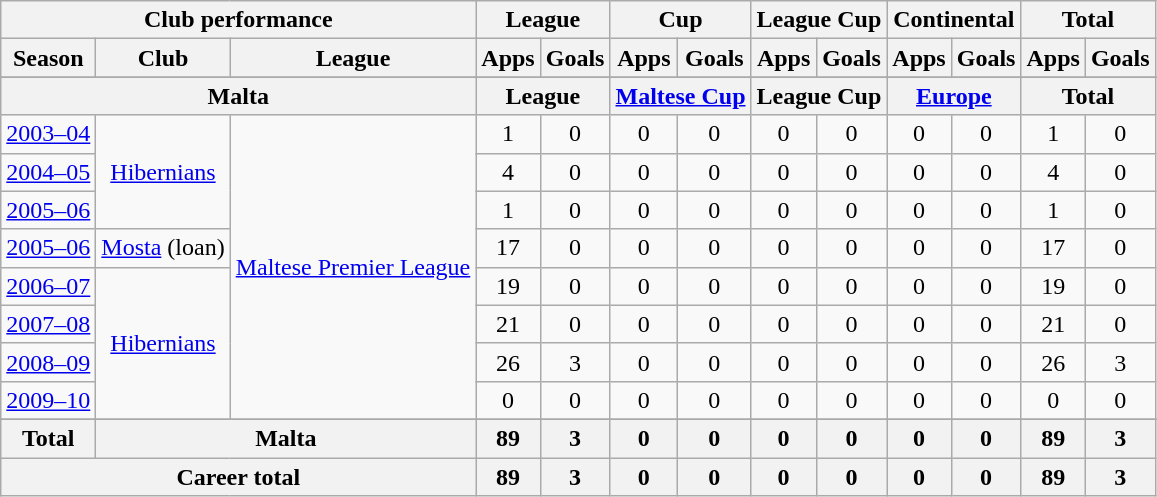<table class="wikitable" style="text-align:center">
<tr>
<th colspan=3>Club performance</th>
<th colspan=2>League</th>
<th colspan=2>Cup</th>
<th colspan=2>League Cup</th>
<th colspan=2>Continental</th>
<th colspan=2>Total</th>
</tr>
<tr>
<th>Season</th>
<th>Club</th>
<th>League</th>
<th>Apps</th>
<th>Goals</th>
<th>Apps</th>
<th>Goals</th>
<th>Apps</th>
<th>Goals</th>
<th>Apps</th>
<th>Goals</th>
<th>Apps</th>
<th>Goals</th>
</tr>
<tr>
</tr>
<tr>
<th colspan=3>Malta</th>
<th colspan=2>League</th>
<th colspan=2><a href='#'>Maltese Cup</a></th>
<th colspan=2>League Cup</th>
<th colspan=2><a href='#'>Europe</a></th>
<th colspan=2>Total</th>
</tr>
<tr>
<td><a href='#'>2003–04</a></td>
<td rowspan="3"><a href='#'>Hibernians</a></td>
<td rowspan="8"><a href='#'>Maltese Premier League</a></td>
<td>1</td>
<td>0</td>
<td>0</td>
<td>0</td>
<td>0</td>
<td>0</td>
<td>0</td>
<td>0</td>
<td>1</td>
<td>0</td>
</tr>
<tr>
<td><a href='#'>2004–05</a></td>
<td>4</td>
<td>0</td>
<td>0</td>
<td>0</td>
<td>0</td>
<td>0</td>
<td>0</td>
<td>0</td>
<td>4</td>
<td>0</td>
</tr>
<tr>
<td><a href='#'>2005–06</a></td>
<td>1</td>
<td>0</td>
<td>0</td>
<td>0</td>
<td>0</td>
<td>0</td>
<td>0</td>
<td>0</td>
<td>1</td>
<td>0</td>
</tr>
<tr>
<td><a href='#'>2005–06</a></td>
<td rowspan="1"><a href='#'>Mosta</a> (loan)</td>
<td>17</td>
<td>0</td>
<td>0</td>
<td>0</td>
<td>0</td>
<td>0</td>
<td>0</td>
<td>0</td>
<td>17</td>
<td>0</td>
</tr>
<tr>
<td><a href='#'>2006–07</a></td>
<td rowspan="4"><a href='#'>Hibernians</a></td>
<td>19</td>
<td>0</td>
<td>0</td>
<td>0</td>
<td>0</td>
<td>0</td>
<td>0</td>
<td>0</td>
<td>19</td>
<td>0</td>
</tr>
<tr>
<td><a href='#'>2007–08</a></td>
<td>21</td>
<td>0</td>
<td>0</td>
<td>0</td>
<td>0</td>
<td>0</td>
<td>0</td>
<td>0</td>
<td>21</td>
<td>0</td>
</tr>
<tr>
<td><a href='#'>2008–09</a></td>
<td>26</td>
<td>3</td>
<td>0</td>
<td>0</td>
<td>0</td>
<td>0</td>
<td>0</td>
<td>0</td>
<td>26</td>
<td>3</td>
</tr>
<tr>
<td><a href='#'>2009–10</a></td>
<td>0</td>
<td>0</td>
<td>0</td>
<td>0</td>
<td>0</td>
<td>0</td>
<td>0</td>
<td>0</td>
<td>0</td>
<td>0</td>
</tr>
<tr>
</tr>
<tr>
<th rowspan=1>Total</th>
<th colspan=2>Malta</th>
<th>89</th>
<th>3</th>
<th>0</th>
<th>0</th>
<th>0</th>
<th>0</th>
<th>0</th>
<th>0</th>
<th>89</th>
<th>3</th>
</tr>
<tr>
<th colspan=3>Career total</th>
<th>89</th>
<th>3</th>
<th>0</th>
<th>0</th>
<th>0</th>
<th>0</th>
<th>0</th>
<th>0</th>
<th>89</th>
<th>3</th>
</tr>
</table>
